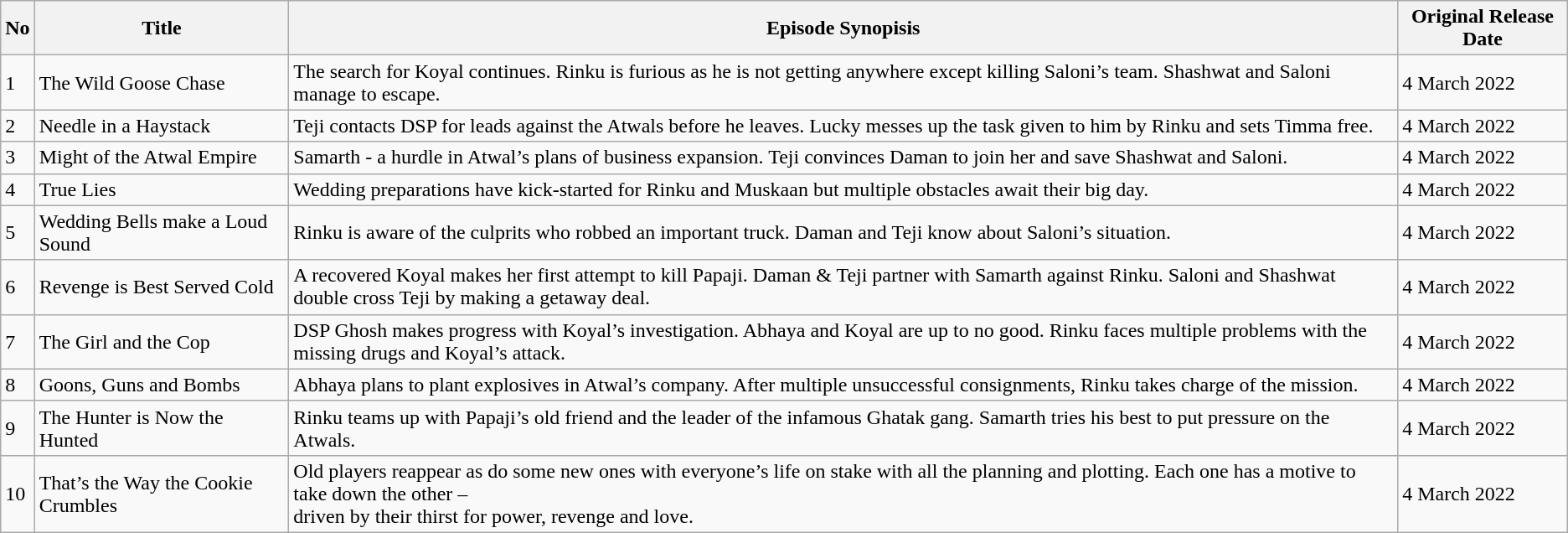<table class="wikitable">
<tr>
<th>No</th>
<th>Title</th>
<th>Episode Synopisis</th>
<th>Original Release Date</th>
</tr>
<tr>
<td>1</td>
<td>The Wild Goose Chase</td>
<td>The search for Koyal continues. Rinku is furious as he is not getting anywhere except killing Saloni’s team. Shashwat and Saloni manage to escape.</td>
<td>4 March 2022</td>
</tr>
<tr>
<td>2</td>
<td>Needle in a Haystack</td>
<td>Teji contacts DSP for leads against the Atwals before he leaves. Lucky messes up the task given to him by Rinku and sets Timma free.</td>
<td>4 March 2022</td>
</tr>
<tr>
<td>3</td>
<td>Might of the Atwal Empire</td>
<td>Samarth - a hurdle in Atwal’s plans of business expansion. Teji convinces Daman to join her and save Shashwat and Saloni.</td>
<td>4 March 2022</td>
</tr>
<tr>
<td>4</td>
<td>True Lies</td>
<td>Wedding preparations have kick-started for Rinku and Muskaan but multiple obstacles await their big day.</td>
<td>4 March 2022</td>
</tr>
<tr>
<td>5</td>
<td>Wedding Bells make a Loud Sound</td>
<td>Rinku is aware of the culprits who robbed an important truck. Daman and Teji know about Saloni’s situation.</td>
<td>4 March 2022</td>
</tr>
<tr>
<td>6</td>
<td>Revenge is Best Served Cold</td>
<td>A recovered Koyal makes her first attempt to kill Papaji. Daman & Teji partner with Samarth against Rinku. Saloni and Shashwat double cross Teji by making a getaway deal.</td>
<td>4 March 2022</td>
</tr>
<tr>
<td>7</td>
<td>The Girl and the Cop</td>
<td>DSP Ghosh makes progress with Koyal’s investigation. Abhaya and Koyal are up to no good. Rinku faces multiple problems with the missing drugs and Koyal’s attack.</td>
<td>4 March 2022</td>
</tr>
<tr>
<td>8</td>
<td>Goons, Guns and Bombs</td>
<td>Abhaya plans to plant explosives in Atwal’s company. After multiple unsuccessful consignments, Rinku takes charge of the mission.</td>
<td>4 March 2022</td>
</tr>
<tr>
<td>9</td>
<td>The Hunter is Now the Hunted</td>
<td>Rinku teams up with Papaji’s old friend and the leader of the infamous Ghatak gang. Samarth tries his best to put pressure on the Atwals.</td>
<td>4 March 2022</td>
</tr>
<tr>
<td>10</td>
<td>That’s the Way the Cookie Crumbles</td>
<td>Old players reappear as do some new ones with everyone’s life on stake with all the planning and plotting. Each one has a motive to take down the other –<br>driven by their thirst for power, revenge and love.</td>
<td>4 March 2022</td>
</tr>
</table>
